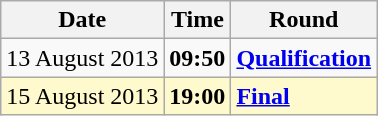<table class="wikitable">
<tr>
<th>Date</th>
<th>Time</th>
<th>Round</th>
</tr>
<tr>
<td>13 August 2013</td>
<td><strong>09:50</strong></td>
<td><strong><a href='#'>Qualification</a></strong></td>
</tr>
<tr style=background:lemonchiffon>
<td>15 August 2013</td>
<td><strong>19:00</strong></td>
<td><strong><a href='#'>Final</a></strong></td>
</tr>
</table>
